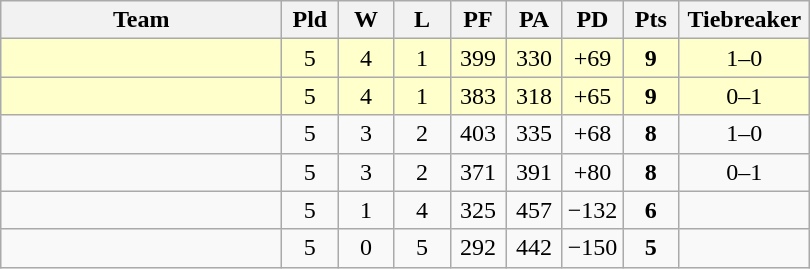<table class=wikitable style="text-align:center">
<tr>
<th width=180>Team</th>
<th width=30>Pld</th>
<th width=30>W</th>
<th width=30>L</th>
<th width=30>PF</th>
<th width=30>PA</th>
<th width=30>PD</th>
<th width=30>Pts</th>
<th width=80>Tiebreaker</th>
</tr>
<tr align=center bgcolor="#ffffcc">
<td align=left></td>
<td>5</td>
<td>4</td>
<td>1</td>
<td>399</td>
<td>330</td>
<td>+69</td>
<td><strong>9</strong></td>
<td>1–0</td>
</tr>
<tr align=center bgcolor="#ffffcc">
<td align=left></td>
<td>5</td>
<td>4</td>
<td>1</td>
<td>383</td>
<td>318</td>
<td>+65</td>
<td><strong>9</strong></td>
<td>0–1</td>
</tr>
<tr>
<td align=left></td>
<td>5</td>
<td>3</td>
<td>2</td>
<td>403</td>
<td>335</td>
<td>+68</td>
<td><strong>8</strong></td>
<td>1–0</td>
</tr>
<tr>
<td align=left></td>
<td>5</td>
<td>3</td>
<td>2</td>
<td>371</td>
<td>391</td>
<td>+80</td>
<td><strong>8</strong></td>
<td>0–1</td>
</tr>
<tr>
<td align=left></td>
<td>5</td>
<td>1</td>
<td>4</td>
<td>325</td>
<td>457</td>
<td>−132</td>
<td><strong>6</strong></td>
<td></td>
</tr>
<tr>
<td align=left></td>
<td>5</td>
<td>0</td>
<td>5</td>
<td>292</td>
<td>442</td>
<td>−150</td>
<td><strong>5</strong></td>
<td></td>
</tr>
</table>
